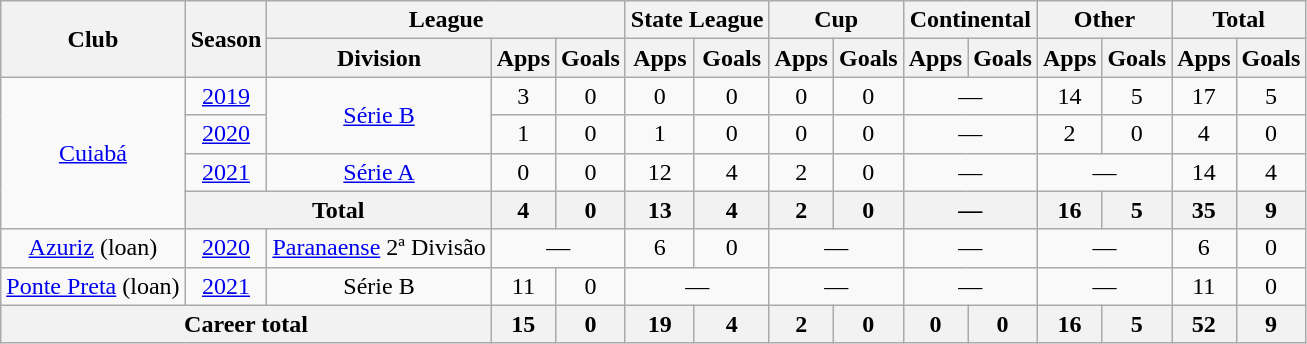<table class="wikitable" style="text-align: center">
<tr>
<th rowspan="2">Club</th>
<th rowspan="2">Season</th>
<th colspan="3">League</th>
<th colspan="2">State League</th>
<th colspan="2">Cup</th>
<th colspan="2">Continental</th>
<th colspan="2">Other</th>
<th colspan="2">Total</th>
</tr>
<tr>
<th>Division</th>
<th>Apps</th>
<th>Goals</th>
<th>Apps</th>
<th>Goals</th>
<th>Apps</th>
<th>Goals</th>
<th>Apps</th>
<th>Goals</th>
<th>Apps</th>
<th>Goals</th>
<th>Apps</th>
<th>Goals</th>
</tr>
<tr>
<td rowspan="4"><a href='#'>Cuiabá</a></td>
<td><a href='#'>2019</a></td>
<td rowspan="2"><a href='#'>Série B</a></td>
<td>3</td>
<td>0</td>
<td>0</td>
<td>0</td>
<td>0</td>
<td>0</td>
<td colspan="2">—</td>
<td>14</td>
<td>5</td>
<td>17</td>
<td>5</td>
</tr>
<tr>
<td><a href='#'>2020</a></td>
<td>1</td>
<td>0</td>
<td>1</td>
<td>0</td>
<td>0</td>
<td>0</td>
<td colspan="2">—</td>
<td>2</td>
<td>0</td>
<td>4</td>
<td>0</td>
</tr>
<tr>
<td><a href='#'>2021</a></td>
<td><a href='#'>Série A</a></td>
<td>0</td>
<td>0</td>
<td>12</td>
<td>4</td>
<td>2</td>
<td>0</td>
<td colspan="2">—</td>
<td colspan="2">—</td>
<td>14</td>
<td>4</td>
</tr>
<tr>
<th colspan="2">Total</th>
<th>4</th>
<th>0</th>
<th>13</th>
<th>4</th>
<th>2</th>
<th>0</th>
<th colspan="2">—</th>
<th>16</th>
<th>5</th>
<th>35</th>
<th>9</th>
</tr>
<tr>
<td><a href='#'>Azuriz</a> (loan)</td>
<td><a href='#'>2020</a></td>
<td><a href='#'>Paranaense</a> 2ª Divisão</td>
<td colspan="2">—</td>
<td>6</td>
<td>0</td>
<td colspan="2">—</td>
<td colspan="2">—</td>
<td colspan="2">—</td>
<td>6</td>
<td>0</td>
</tr>
<tr>
<td><a href='#'>Ponte Preta</a> (loan)</td>
<td><a href='#'>2021</a></td>
<td>Série B</td>
<td>11</td>
<td>0</td>
<td colspan="2">—</td>
<td colspan="2">—</td>
<td colspan="2">—</td>
<td colspan="2">—</td>
<td>11</td>
<td>0</td>
</tr>
<tr>
<th colspan="3"><strong>Career total</strong></th>
<th>15</th>
<th>0</th>
<th>19</th>
<th>4</th>
<th>2</th>
<th>0</th>
<th>0</th>
<th>0</th>
<th>16</th>
<th>5</th>
<th>52</th>
<th>9</th>
</tr>
</table>
